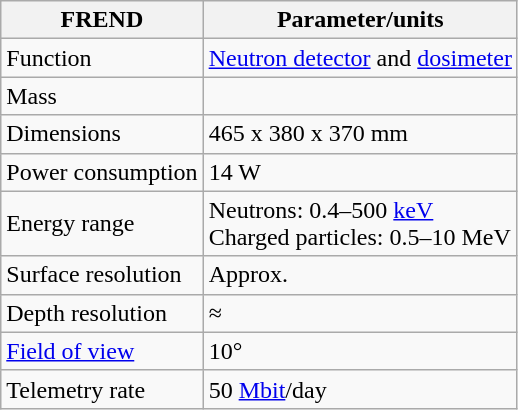<table class="wikitable floatright">
<tr>
<th>FREND</th>
<th>Parameter/units</th>
</tr>
<tr>
<td>Function</td>
<td><a href='#'>Neutron detector</a> and <a href='#'>dosimeter</a></td>
</tr>
<tr>
<td>Mass</td>
<td></td>
</tr>
<tr>
<td>Dimensions</td>
<td>465 x 380 x 370 mm</td>
</tr>
<tr>
<td>Power consumption</td>
<td>14 W</td>
</tr>
<tr>
<td>Energy range</td>
<td>Neutrons: 0.4–500 <a href='#'>keV</a><br>Charged particles: 0.5–10 MeV</td>
</tr>
<tr>
<td>Surface resolution</td>
<td>Approx. </td>
</tr>
<tr>
<td>Depth resolution</td>
<td>≈ </td>
</tr>
<tr>
<td><a href='#'>Field of view</a></td>
<td>10°</td>
</tr>
<tr>
<td>Telemetry rate</td>
<td>50 <a href='#'>Mbit</a>/day</td>
</tr>
</table>
